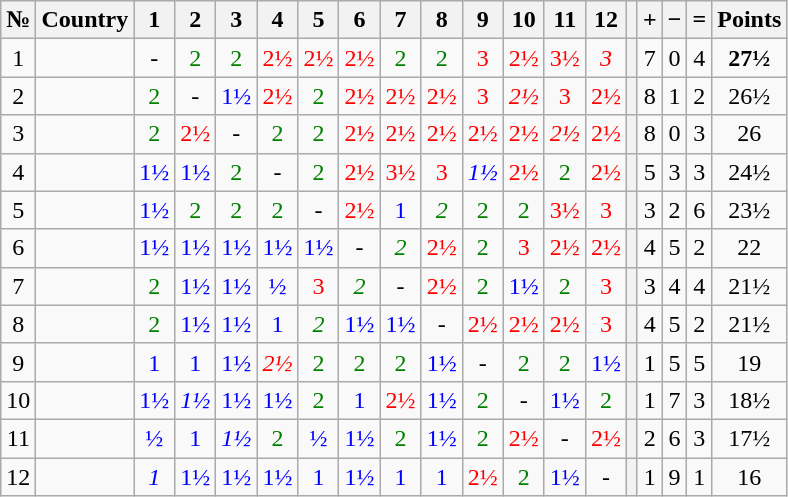<table class="wikitable" style="text-align:center">
<tr>
<th>№</th>
<th>Country</th>
<th>1</th>
<th>2</th>
<th>3</th>
<th>4</th>
<th>5</th>
<th>6</th>
<th>7</th>
<th>8</th>
<th>9</th>
<th>10</th>
<th>11</th>
<th>12</th>
<th></th>
<th>+</th>
<th>−</th>
<th>=</th>
<th>Points</th>
</tr>
<tr>
<td>1</td>
<td style="text-align: left"></td>
<td>-</td>
<td style="color:green;">2</td>
<td style="color:green;">2</td>
<td style="color:red;">2½</td>
<td style="color:red;">2½</td>
<td style="color:red;">2½</td>
<td style="color:green;">2</td>
<td style="color:green;">2</td>
<td style="color:red;">3</td>
<td style="color:red;">2½</td>
<td style="color:red;">3½</td>
<td style="color:red;"><em>3</em></td>
<th></th>
<td>7</td>
<td>0</td>
<td>4</td>
<td><strong>27½</strong></td>
</tr>
<tr>
<td>2</td>
<td style="text-align: left"></td>
<td style="color:green;">2</td>
<td>-</td>
<td style="color:blue;">1½</td>
<td style="color:red;">2½</td>
<td style="color:green;">2</td>
<td style="color:red;">2½</td>
<td style="color:red;">2½</td>
<td style="color:red;">2½</td>
<td style="color:red;">3</td>
<td style="color:red;"><em>2½</em></td>
<td style="color:red;">3</td>
<td style="color:red;">2½</td>
<th></th>
<td>8</td>
<td>1</td>
<td>2</td>
<td>26½</td>
</tr>
<tr>
<td>3</td>
<td style="text-align: left"></td>
<td style="color:green;">2</td>
<td style="color:red;">2½</td>
<td>-</td>
<td style="color:green;">2</td>
<td style="color:green;">2</td>
<td style="color:red;">2½</td>
<td style="color:red;">2½</td>
<td style="color:red;">2½</td>
<td style="color:red;">2½</td>
<td style="color:red;">2½</td>
<td style="color:red;"><em>2½</em></td>
<td style="color:red;">2½</td>
<th></th>
<td>8</td>
<td>0</td>
<td>3</td>
<td>26</td>
</tr>
<tr>
<td>4</td>
<td style="text-align: left"></td>
<td style="color:blue;">1½</td>
<td style="color:blue;">1½</td>
<td style="color:green;">2</td>
<td>-</td>
<td style="color:green;">2</td>
<td style="color:red;">2½</td>
<td style="color:red;">3½</td>
<td style="color:red;">3</td>
<td style="color:blue;"><em>1½</em></td>
<td style="color:red;">2½</td>
<td style="color:green;">2</td>
<td style="color:red;">2½</td>
<th></th>
<td>5</td>
<td>3</td>
<td>3</td>
<td>24½</td>
</tr>
<tr>
<td>5</td>
<td style="text-align: left"></td>
<td style="color:blue;">1½</td>
<td style="color:green;">2</td>
<td style="color:green;">2</td>
<td style="color:green;">2</td>
<td>-</td>
<td style="color:red;">2½</td>
<td style="color:blue;">1</td>
<td style="color:green;"><em>2</em></td>
<td style="color:green;">2</td>
<td style="color:green;">2</td>
<td style="color:red;">3½</td>
<td style="color:red;">3</td>
<th></th>
<td>3</td>
<td>2</td>
<td>6</td>
<td>23½</td>
</tr>
<tr>
<td>6</td>
<td style="text-align: left"></td>
<td style="color:blue;">1½</td>
<td style="color:blue;">1½</td>
<td style="color:blue;">1½</td>
<td style="color:blue;">1½</td>
<td style="color:blue;">1½</td>
<td>-</td>
<td style="color:green;"><em>2</em></td>
<td style="color:red;">2½</td>
<td style="color:green;">2</td>
<td style="color:red;">3</td>
<td style="color:red;">2½</td>
<td style="color:red;">2½</td>
<th></th>
<td>4</td>
<td>5</td>
<td>2</td>
<td>22</td>
</tr>
<tr>
<td>7</td>
<td style="text-align: left"></td>
<td style="color:green;">2</td>
<td style="color:blue;">1½</td>
<td style="color:blue;">1½</td>
<td style="color:blue;">½</td>
<td style="color:red;">3</td>
<td style="color:green;"><em>2</em></td>
<td>-</td>
<td style="color:red;">2½</td>
<td style="color:green;">2</td>
<td style="color:blue;">1½</td>
<td style="color:green;">2</td>
<td style="color:red;">3</td>
<th></th>
<td>3</td>
<td>4</td>
<td>4</td>
<td>21½</td>
</tr>
<tr>
<td>8</td>
<td style="text-align: left"></td>
<td style="color:green;">2</td>
<td style="color:blue;">1½</td>
<td style="color:blue;">1½</td>
<td style="color:blue;">1</td>
<td style="color:green;"><em>2</em></td>
<td style="color:blue;">1½</td>
<td style="color:blue;">1½</td>
<td>-</td>
<td style="color:red;">2½</td>
<td style="color:red;">2½</td>
<td style="color:red;">2½</td>
<td style="color:red;">3</td>
<th></th>
<td>4</td>
<td>5</td>
<td>2</td>
<td>21½</td>
</tr>
<tr>
<td>9</td>
<td style="text-align: left"></td>
<td style="color:blue;">1</td>
<td style="color:blue;">1</td>
<td style="color:blue;">1½</td>
<td style="color:red;"><em>2½</em></td>
<td style="color:green;">2</td>
<td style="color:green;">2</td>
<td style="color:green;">2</td>
<td style="color:blue;">1½</td>
<td>-</td>
<td style="color:green;">2</td>
<td style="color:green;">2</td>
<td style="color:blue;">1½</td>
<th></th>
<td>1</td>
<td>5</td>
<td>5</td>
<td>19</td>
</tr>
<tr>
<td>10</td>
<td style="text-align: left"></td>
<td style="color:blue;">1½</td>
<td style="color:blue;"><em>1½</em></td>
<td style="color:blue;">1½</td>
<td style="color:blue;">1½</td>
<td style="color:green;">2</td>
<td style="color:blue;">1</td>
<td style="color:red;">2½</td>
<td style="color:blue;">1½</td>
<td style="color:green;">2</td>
<td>-</td>
<td style="color:blue;">1½</td>
<td style="color:green;">2</td>
<th></th>
<td>1</td>
<td>7</td>
<td>3</td>
<td>18½</td>
</tr>
<tr>
<td>11</td>
<td style="text-align: left"></td>
<td style="color:blue;">½</td>
<td style="color:blue;">1</td>
<td style="color:blue;"><em>1½</em></td>
<td style="color:green;">2</td>
<td style="color:blue;">½</td>
<td style="color:blue;">1½</td>
<td style="color:green;">2</td>
<td style="color:blue;">1½</td>
<td style="color:green;">2</td>
<td style="color:red;">2½</td>
<td>-</td>
<td style="color:red;">2½</td>
<th></th>
<td>2</td>
<td>6</td>
<td>3</td>
<td>17½</td>
</tr>
<tr>
<td>12</td>
<td style="text-align: left"></td>
<td style="color:blue;"><em>1</em></td>
<td style="color:blue;">1½</td>
<td style="color:blue;">1½</td>
<td style="color:blue;">1½</td>
<td style="color:blue;">1</td>
<td style="color:blue;">1½</td>
<td style="color:blue;">1</td>
<td style="color:blue;">1</td>
<td style="color:red;">2½</td>
<td style="color:green;">2</td>
<td style="color:blue;">1½</td>
<td>-</td>
<th></th>
<td>1</td>
<td>9</td>
<td>1</td>
<td>16</td>
</tr>
</table>
